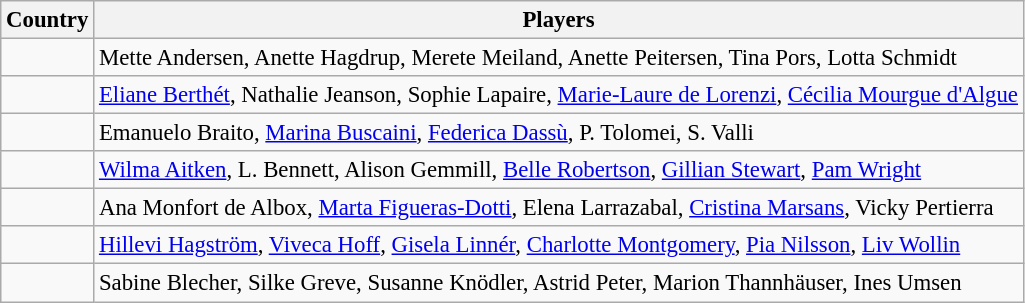<table class="wikitable" style="font-size:95%;">
<tr>
<th>Country</th>
<th>Players</th>
</tr>
<tr>
<td></td>
<td>Mette Andersen, Anette Hagdrup, Merete Meiland, Anette Peitersen, Tina Pors, Lotta Schmidt</td>
</tr>
<tr>
<td></td>
<td><a href='#'>Eliane Berthét</a>, Nathalie Jeanson, Sophie Lapaire, <a href='#'>Marie-Laure de Lorenzi</a>, <a href='#'>Cécilia Mourgue d'Algue</a></td>
</tr>
<tr>
<td></td>
<td>Emanuelo Braito, <a href='#'>Marina Buscaini</a>, <a href='#'>Federica Dassù</a>, P. Tolomei, S. Valli</td>
</tr>
<tr>
<td></td>
<td><a href='#'>Wilma Aitken</a>, L. Bennett, Alison Gemmill, <a href='#'>Belle Robertson</a>, <a href='#'>Gillian Stewart</a>, <a href='#'>Pam Wright</a></td>
</tr>
<tr>
<td></td>
<td>Ana Monfort de Albox, <a href='#'>Marta Figueras-Dotti</a>, Elena Larrazabal, <a href='#'>Cristina Marsans</a>, Vicky Pertierra</td>
</tr>
<tr>
<td></td>
<td><a href='#'>Hillevi Hagström</a>, <a href='#'>Viveca Hoff</a>, <a href='#'>Gisela Linnér</a>, <a href='#'>Charlotte Montgomery</a>, <a href='#'>Pia Nilsson</a>, <a href='#'>Liv Wollin</a></td>
</tr>
<tr>
<td></td>
<td>Sabine Blecher, Silke Greve, Susanne Knödler, Astrid Peter, Marion Thannhäuser, Ines Umsen</td>
</tr>
</table>
